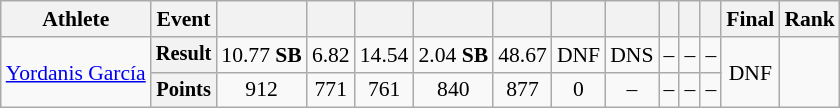<table class="wikitable" style="font-size:90%">
<tr>
<th>Athlete</th>
<th>Event</th>
<th></th>
<th></th>
<th></th>
<th></th>
<th></th>
<th></th>
<th></th>
<th></th>
<th></th>
<th></th>
<th>Final</th>
<th>Rank</th>
</tr>
<tr style=text-align:center>
<td rowspan=2 style=text-align:left><a href='#'>Yordanis García</a></td>
<th style="font-size:95%">Result</th>
<td>10.77 <strong>SB</strong></td>
<td>6.82</td>
<td>14.54</td>
<td>2.04 <strong>SB</strong></td>
<td>48.67</td>
<td>DNF</td>
<td>DNS</td>
<td>–</td>
<td>–</td>
<td>–</td>
<td rowspan=2>DNF</td>
</tr>
<tr style=text-align:center>
<th style="font-size:95%">Points</th>
<td>912</td>
<td>771</td>
<td>761</td>
<td>840</td>
<td>877</td>
<td>0</td>
<td>–</td>
<td>–</td>
<td>–</td>
<td>–</td>
</tr>
</table>
